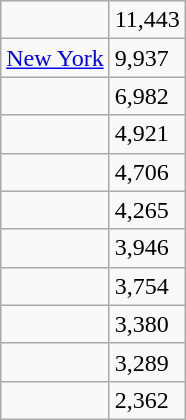<table class="wikitable">
<tr>
<td></td>
<td>11,443 </tr></td>
<td> <a href='#'>New York</a></td>
<td>9,937 </tr></td>
<td></td>
<td>6,982 </tr></td>
<td></td>
<td>4,921 </tr></td>
<td></td>
<td>4,706 </tr></td>
<td></td>
<td>4,265 </tr></td>
<td></td>
<td>3,946 </tr></td>
<td></td>
<td>3,754 </tr></td>
<td></td>
<td>3,380 </tr></td>
<td></td>
<td>3,289 </tr></td>
<td></td>
<td>2,362 </tr></td>
</tr>
</table>
